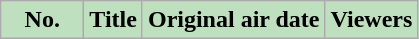<table class="wikitable plainrowheaders">
<tr>
<th scope="col" style="background-color: #bfe0bf; width:3em;">No.</th>
<th scope="col" style="background-color: #bfe0bf;">Title</th>
<th scope="col" style="background-color: #bfe0bf;">Original air date</th>
<th scope="col" style="background-color: #bfe0bf;">Viewers<br>

</th>
</tr>
</table>
